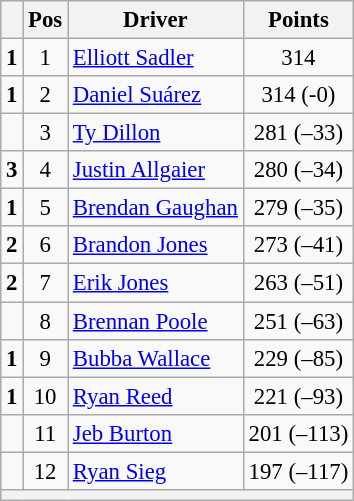<table class="wikitable" style="font-size: 95%;">
<tr>
<th></th>
<th>Pos</th>
<th>Driver</th>
<th>Points</th>
</tr>
<tr>
<td align="left"> <strong>1</strong></td>
<td style="text-align:center;">1</td>
<td><a href='#'>Elliott Sadler</a></td>
<td style="text-align:center;">314</td>
</tr>
<tr>
<td align="left"> <strong>1</strong></td>
<td style="text-align:center;">2</td>
<td><a href='#'>Daniel Suárez</a></td>
<td style="text-align:center;">314 (-0)</td>
</tr>
<tr>
<td align="left"></td>
<td style="text-align:center;">3</td>
<td><a href='#'>Ty Dillon</a></td>
<td style="text-align:center;">281 (–33)</td>
</tr>
<tr>
<td align="left"> <strong>3</strong></td>
<td style="text-align:center;">4</td>
<td><a href='#'>Justin Allgaier</a></td>
<td style="text-align:center;">280 (–34)</td>
</tr>
<tr>
<td align="left"> <strong>1</strong></td>
<td style="text-align:center;">5</td>
<td><a href='#'>Brendan Gaughan</a></td>
<td style="text-align:center;">279 (–35)</td>
</tr>
<tr>
<td align="left"> <strong>2</strong></td>
<td style="text-align:center;">6</td>
<td><a href='#'>Brandon Jones</a></td>
<td style="text-align:center;">273 (–41)</td>
</tr>
<tr>
<td align="left"> <strong>2</strong></td>
<td style="text-align:center;">7</td>
<td><a href='#'>Erik Jones</a></td>
<td style="text-align:center;">263 (–51)</td>
</tr>
<tr>
<td align="left"></td>
<td style="text-align:center;">8</td>
<td><a href='#'>Brennan Poole</a></td>
<td style="text-align:center;">251 (–63)</td>
</tr>
<tr>
<td align="left"> <strong>1</strong></td>
<td style="text-align:center;">9</td>
<td><a href='#'>Bubba Wallace</a></td>
<td style="text-align:center;">229 (–85)</td>
</tr>
<tr>
<td align="left"> <strong>1</strong></td>
<td style="text-align:center;">10</td>
<td><a href='#'>Ryan Reed</a></td>
<td style="text-align:center;">221 (–93)</td>
</tr>
<tr>
<td align="left"></td>
<td style="text-align:center;">11</td>
<td><a href='#'>Jeb Burton</a></td>
<td style="text-align:center;">201 (–113)</td>
</tr>
<tr>
<td align="left"></td>
<td style="text-align:center;">12</td>
<td><a href='#'>Ryan Sieg</a></td>
<td style="text-align:center;">197 (–117)</td>
</tr>
<tr class="sortbottom">
<th colspan="9"></th>
</tr>
</table>
